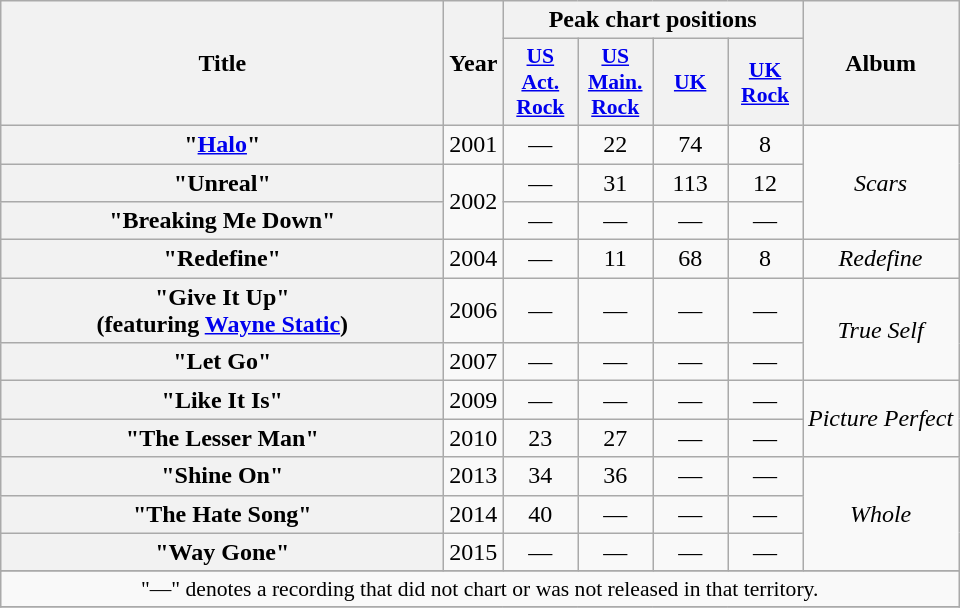<table class="wikitable plainrowheaders" style="text-align:center;">
<tr>
<th scope="col" rowspan="2" style="width:18em;">Title</th>
<th scope="col" rowspan="2">Year</th>
<th scope="col" colspan="4">Peak chart positions</th>
<th scope="col" rowspan="2">Album</th>
</tr>
<tr>
<th scope="col" style="width:3em;font-size:90%;"><a href='#'>US<br>Act.<br>Rock</a><br></th>
<th scope="col" style="width:3em;font-size:90%;"><a href='#'>US<br>Main.<br>Rock</a><br></th>
<th scope="col" style="width:3em;font-size:90%;"><a href='#'>UK</a><br></th>
<th scope="col" style="width:3em;font-size:90%;"><a href='#'>UK<br>Rock</a><br></th>
</tr>
<tr>
<th scope="row">"<a href='#'>Halo</a>"</th>
<td>2001</td>
<td>—</td>
<td>22</td>
<td>74</td>
<td>8</td>
<td rowspan="3"><em>Scars</em></td>
</tr>
<tr>
<th scope="row">"Unreal"</th>
<td rowspan="2">2002</td>
<td>—</td>
<td>31</td>
<td>113</td>
<td>12</td>
</tr>
<tr>
<th scope="row">"Breaking Me Down"</th>
<td>—</td>
<td>—</td>
<td>—</td>
<td>—</td>
</tr>
<tr>
<th scope="row">"Redefine"</th>
<td>2004</td>
<td>—</td>
<td>11</td>
<td>68</td>
<td>8</td>
<td><em>Redefine</em></td>
</tr>
<tr>
<th scope="row">"Give It Up"<br><span>(featuring <a href='#'>Wayne Static</a>)</span></th>
<td>2006</td>
<td>—</td>
<td>—</td>
<td>—</td>
<td>—</td>
<td rowspan="2"><em>True Self</em></td>
</tr>
<tr>
<th scope="row">"Let Go"</th>
<td>2007</td>
<td>—</td>
<td>—</td>
<td>—</td>
<td>—</td>
</tr>
<tr>
<th scope="row">"Like It Is"</th>
<td>2009</td>
<td>—</td>
<td>—</td>
<td>—</td>
<td>—</td>
<td rowspan="2"><em>Picture Perfect</em></td>
</tr>
<tr>
<th scope="row">"The Lesser Man"</th>
<td>2010</td>
<td>23</td>
<td>27</td>
<td>—</td>
<td>—</td>
</tr>
<tr>
<th scope="row">"Shine On"</th>
<td>2013</td>
<td>34</td>
<td>36</td>
<td>—</td>
<td>—</td>
<td rowspan="3"><em>Whole</em></td>
</tr>
<tr>
<th scope="row">"The Hate Song"</th>
<td>2014</td>
<td>40</td>
<td>—</td>
<td>—</td>
<td>—</td>
</tr>
<tr>
<th scope="row">"Way Gone"</th>
<td>2015</td>
<td>—</td>
<td>—</td>
<td>—</td>
<td>—</td>
</tr>
<tr>
</tr>
<tr>
<td colspan="8" style="font-size:90%">"—" denotes a recording that did not chart or was not released in that territory.</td>
</tr>
<tr>
</tr>
</table>
